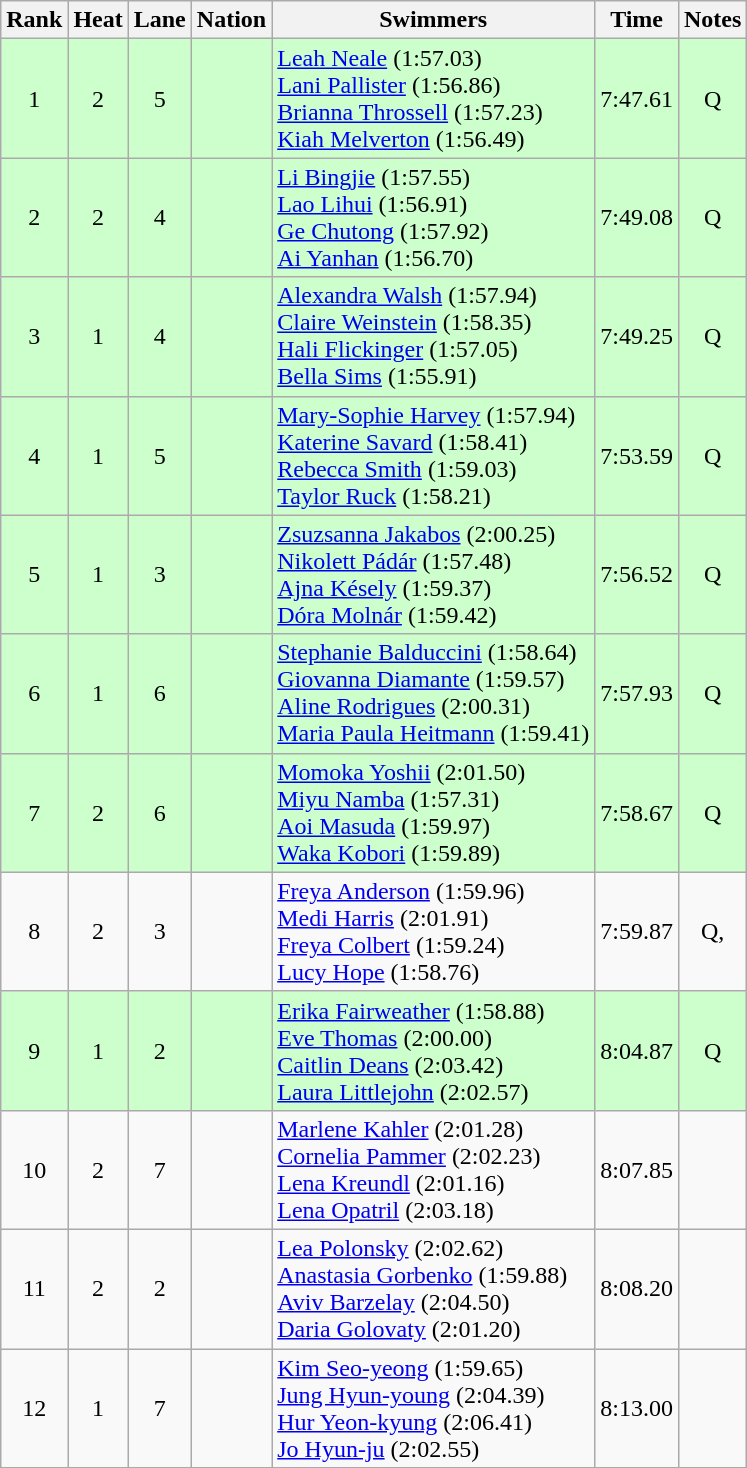<table class="wikitable sortable" style="text-align:center">
<tr>
<th>Rank</th>
<th>Heat</th>
<th>Lane</th>
<th>Nation</th>
<th>Swimmers</th>
<th>Time</th>
<th>Notes</th>
</tr>
<tr bgcolor=ccffcc>
<td>1</td>
<td>2</td>
<td>5</td>
<td align=left></td>
<td align=left><a href='#'>Leah Neale</a> (1:57.03)<br><a href='#'>Lani Pallister</a> (1:56.86)<br><a href='#'>Brianna Throssell</a> (1:57.23)<br><a href='#'>Kiah Melverton</a> (1:56.49)</td>
<td>7:47.61</td>
<td>Q</td>
</tr>
<tr bgcolor=ccffcc>
<td>2</td>
<td>2</td>
<td>4</td>
<td align=left></td>
<td align=left><a href='#'>Li Bingjie</a> (1:57.55)<br><a href='#'>Lao Lihui</a> (1:56.91)<br><a href='#'>Ge Chutong</a> (1:57.92)<br><a href='#'>Ai Yanhan</a> (1:56.70)</td>
<td>7:49.08</td>
<td>Q</td>
</tr>
<tr bgcolor=ccffcc>
<td>3</td>
<td>1</td>
<td>4</td>
<td align=left></td>
<td align=left><a href='#'>Alexandra Walsh</a> (1:57.94)<br><a href='#'>Claire Weinstein</a> (1:58.35)<br><a href='#'>Hali Flickinger</a> (1:57.05)<br><a href='#'>Bella Sims</a> (1:55.91)</td>
<td>7:49.25</td>
<td>Q</td>
</tr>
<tr bgcolor=ccffcc>
<td>4</td>
<td>1</td>
<td>5</td>
<td align=left></td>
<td align=left><a href='#'>Mary-Sophie Harvey</a> (1:57.94)<br><a href='#'>Katerine Savard</a> (1:58.41)<br><a href='#'>Rebecca Smith</a> (1:59.03)<br><a href='#'>Taylor Ruck</a> (1:58.21)</td>
<td>7:53.59</td>
<td>Q</td>
</tr>
<tr bgcolor=ccffcc>
<td>5</td>
<td>1</td>
<td>3</td>
<td align=left></td>
<td align=left><a href='#'>Zsuzsanna Jakabos</a> (2:00.25)<br><a href='#'>Nikolett Pádár</a> (1:57.48)<br><a href='#'>Ajna Késely</a> (1:59.37)<br><a href='#'>Dóra Molnár</a> (1:59.42)</td>
<td>7:56.52</td>
<td>Q</td>
</tr>
<tr bgcolor=ccffcc>
<td>6</td>
<td>1</td>
<td>6</td>
<td align=left></td>
<td align=left><a href='#'>Stephanie Balduccini</a> (1:58.64)<br><a href='#'>Giovanna Diamante</a> (1:59.57)<br><a href='#'>Aline Rodrigues</a> (2:00.31)<br><a href='#'>Maria Paula Heitmann</a> (1:59.41)</td>
<td>7:57.93</td>
<td>Q</td>
</tr>
<tr bgcolor=ccffcc>
<td>7</td>
<td>2</td>
<td>6</td>
<td align=left></td>
<td align=left><a href='#'>Momoka Yoshii</a> (2:01.50)<br><a href='#'>Miyu Namba</a> (1:57.31)<br><a href='#'>Aoi Masuda</a> (1:59.97)<br><a href='#'>Waka Kobori</a> (1:59.89)</td>
<td>7:58.67</td>
<td>Q</td>
</tr>
<tr>
<td>8</td>
<td>2</td>
<td>3</td>
<td align=left></td>
<td align=left><a href='#'>Freya Anderson</a> (1:59.96)<br><a href='#'>Medi Harris</a> (2:01.91)<br><a href='#'>Freya Colbert</a> (1:59.24)<br><a href='#'>Lucy Hope</a> (1:58.76)</td>
<td>7:59.87</td>
<td>Q, </td>
</tr>
<tr bgcolor=ccffcc>
<td>9</td>
<td>1</td>
<td>2</td>
<td align=left></td>
<td align=left><a href='#'>Erika Fairweather</a> (1:58.88)<br><a href='#'>Eve Thomas</a> (2:00.00)<br><a href='#'>Caitlin Deans</a> (2:03.42)<br><a href='#'>Laura Littlejohn</a> (2:02.57)</td>
<td>8:04.87</td>
<td>Q</td>
</tr>
<tr>
<td>10</td>
<td>2</td>
<td>7</td>
<td align=left></td>
<td align=left><a href='#'>Marlene Kahler</a> (2:01.28)<br><a href='#'>Cornelia Pammer</a> (2:02.23)<br><a href='#'>Lena Kreundl</a> (2:01.16)<br><a href='#'>Lena Opatril</a> (2:03.18)</td>
<td>8:07.85</td>
<td></td>
</tr>
<tr>
<td>11</td>
<td>2</td>
<td>2</td>
<td align=left></td>
<td align=left><a href='#'>Lea Polonsky</a> (2:02.62)<br><a href='#'>Anastasia Gorbenko</a> (1:59.88)<br><a href='#'>Aviv Barzelay</a> (2:04.50)<br><a href='#'>Daria Golovaty</a> (2:01.20)</td>
<td>8:08.20</td>
<td></td>
</tr>
<tr>
<td>12</td>
<td>1</td>
<td>7</td>
<td align=left></td>
<td align=left><a href='#'>Kim Seo-yeong</a> (1:59.65)<br><a href='#'>Jung Hyun-young</a> (2:04.39)<br><a href='#'>Hur Yeon-kyung</a> (2:06.41)<br><a href='#'>Jo Hyun-ju</a> (2:02.55)</td>
<td>8:13.00</td>
<td></td>
</tr>
</table>
